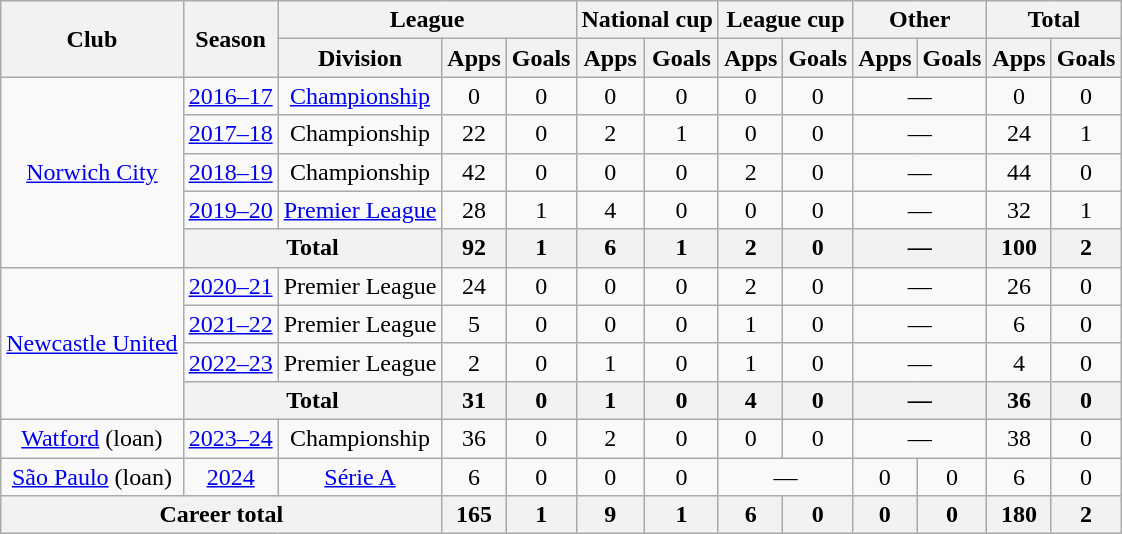<table class=wikitable style=text-align:center>
<tr>
<th rowspan=2>Club</th>
<th rowspan=2>Season</th>
<th colspan=3>League</th>
<th colspan=2>National cup</th>
<th colspan=2>League cup</th>
<th colspan=2>Other</th>
<th colspan=2>Total</th>
</tr>
<tr>
<th>Division</th>
<th>Apps</th>
<th>Goals</th>
<th>Apps</th>
<th>Goals</th>
<th>Apps</th>
<th>Goals</th>
<th>Apps</th>
<th>Goals</th>
<th>Apps</th>
<th>Goals</th>
</tr>
<tr>
<td rowspan=5><a href='#'>Norwich City</a></td>
<td><a href='#'>2016–17</a></td>
<td><a href='#'>Championship</a></td>
<td>0</td>
<td>0</td>
<td>0</td>
<td>0</td>
<td>0</td>
<td>0</td>
<td colspan=2>—</td>
<td>0</td>
<td>0</td>
</tr>
<tr>
<td><a href='#'>2017–18</a></td>
<td>Championship</td>
<td>22</td>
<td>0</td>
<td>2</td>
<td>1</td>
<td>0</td>
<td>0</td>
<td colspan=2>—</td>
<td>24</td>
<td>1</td>
</tr>
<tr>
<td><a href='#'>2018–19</a></td>
<td>Championship</td>
<td>42</td>
<td>0</td>
<td>0</td>
<td>0</td>
<td>2</td>
<td>0</td>
<td colspan=2>—</td>
<td>44</td>
<td>0</td>
</tr>
<tr>
<td><a href='#'>2019–20</a></td>
<td><a href='#'>Premier League</a></td>
<td>28</td>
<td>1</td>
<td>4</td>
<td>0</td>
<td>0</td>
<td>0</td>
<td colspan=2>—</td>
<td>32</td>
<td>1</td>
</tr>
<tr>
<th colspan=2>Total</th>
<th>92</th>
<th>1</th>
<th>6</th>
<th>1</th>
<th>2</th>
<th>0</th>
<th colspan=2>—</th>
<th>100</th>
<th>2</th>
</tr>
<tr>
<td rowspan=4><a href='#'>Newcastle United</a></td>
<td><a href='#'>2020–21</a></td>
<td>Premier League</td>
<td>24</td>
<td>0</td>
<td>0</td>
<td>0</td>
<td>2</td>
<td>0</td>
<td colspan=2>—</td>
<td>26</td>
<td>0</td>
</tr>
<tr>
<td><a href='#'>2021–22</a></td>
<td>Premier League</td>
<td>5</td>
<td>0</td>
<td>0</td>
<td>0</td>
<td>1</td>
<td>0</td>
<td colspan=2>—</td>
<td>6</td>
<td>0</td>
</tr>
<tr>
<td><a href='#'>2022–23</a></td>
<td>Premier League</td>
<td>2</td>
<td>0</td>
<td>1</td>
<td>0</td>
<td>1</td>
<td>0</td>
<td colspan=2>—</td>
<td>4</td>
<td>0</td>
</tr>
<tr>
<th colspan=2>Total</th>
<th>31</th>
<th>0</th>
<th>1</th>
<th>0</th>
<th>4</th>
<th>0</th>
<th colspan=2>—</th>
<th>36</th>
<th>0</th>
</tr>
<tr>
<td><a href='#'>Watford</a> (loan)</td>
<td><a href='#'>2023–24</a></td>
<td>Championship</td>
<td>36</td>
<td>0</td>
<td>2</td>
<td>0</td>
<td>0</td>
<td>0</td>
<td colspan=2>—</td>
<td>38</td>
<td>0</td>
</tr>
<tr>
<td><a href='#'>São Paulo</a> (loan)</td>
<td><a href='#'>2024</a></td>
<td><a href='#'>Série A</a></td>
<td>6</td>
<td>0</td>
<td>0</td>
<td>0</td>
<td colspan=2>—</td>
<td>0</td>
<td>0</td>
<td>6</td>
<td>0</td>
</tr>
<tr>
<th colspan=3>Career total</th>
<th>165</th>
<th>1</th>
<th>9</th>
<th>1</th>
<th>6</th>
<th>0</th>
<th>0</th>
<th>0</th>
<th>180</th>
<th>2</th>
</tr>
</table>
